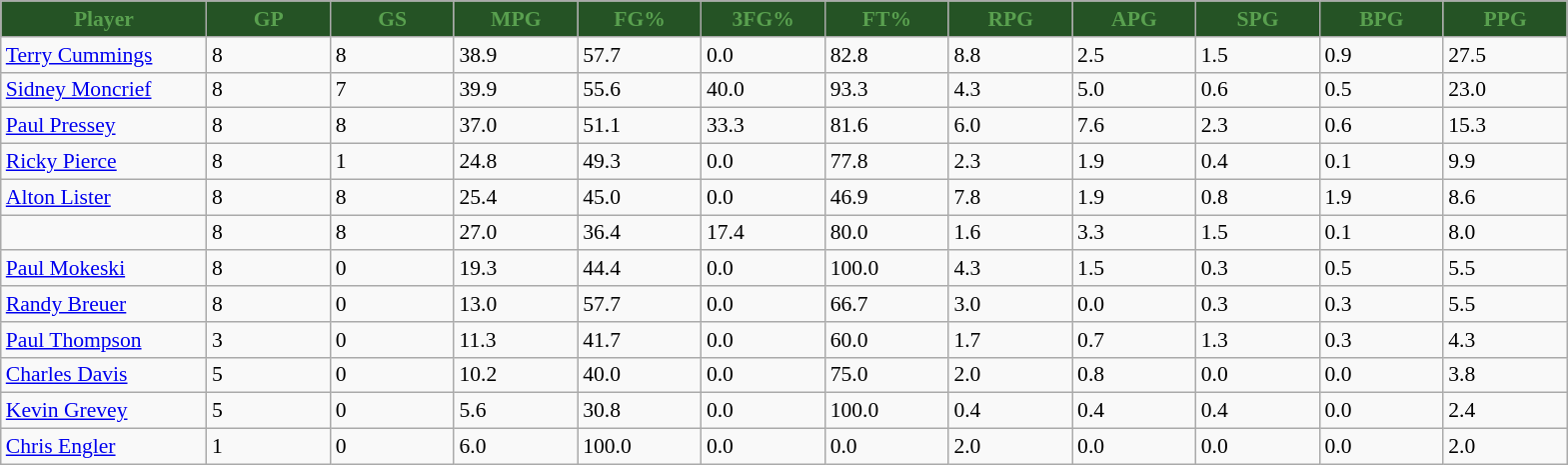<table class="wikitable sortable" style="font-size: 90%">
<tr>
<th style="background:#255325; color:#59A04F" width="10%">Player</th>
<th style="background:#255325; color:#59A04F" width="6%">GP</th>
<th style="background:#255325; color:#59A04F" width="6%">GS</th>
<th style="background:#255325; color:#59A04F" width="6%">MPG</th>
<th style="background:#255325; color:#59A04F" width="6%">FG%</th>
<th style="background:#255325; color:#59A04F" width="6%">3FG%</th>
<th style="background:#255325; color:#59A04F" width="6%">FT%</th>
<th style="background:#255325; color:#59A04F" width="6%">RPG</th>
<th style="background:#255325; color:#59A04F" width="6%">APG</th>
<th style="background:#255325; color:#59A04F" width="6%">SPG</th>
<th style="background:#255325; color:#59A04F" width="6%">BPG</th>
<th style="background:#255325; color:#59A04F" width="6%">PPG</th>
</tr>
<tr>
<td><a href='#'>Terry Cummings</a></td>
<td>8</td>
<td>8</td>
<td>38.9</td>
<td>57.7</td>
<td>0.0</td>
<td>82.8</td>
<td>8.8</td>
<td>2.5</td>
<td>1.5</td>
<td>0.9</td>
<td>27.5</td>
</tr>
<tr>
<td><a href='#'>Sidney Moncrief</a></td>
<td>8</td>
<td>7</td>
<td>39.9</td>
<td>55.6</td>
<td>40.0</td>
<td>93.3</td>
<td>4.3</td>
<td>5.0</td>
<td>0.6</td>
<td>0.5</td>
<td>23.0</td>
</tr>
<tr>
<td><a href='#'>Paul Pressey</a></td>
<td>8</td>
<td>8</td>
<td>37.0</td>
<td>51.1</td>
<td>33.3</td>
<td>81.6</td>
<td>6.0</td>
<td>7.6</td>
<td>2.3</td>
<td>0.6</td>
<td>15.3</td>
</tr>
<tr>
<td><a href='#'>Ricky Pierce</a></td>
<td>8</td>
<td>1</td>
<td>24.8</td>
<td>49.3</td>
<td>0.0</td>
<td>77.8</td>
<td>2.3</td>
<td>1.9</td>
<td>0.4</td>
<td>0.1</td>
<td>9.9</td>
</tr>
<tr>
<td><a href='#'>Alton Lister</a></td>
<td>8</td>
<td>8</td>
<td>25.4</td>
<td>45.0</td>
<td>0.0</td>
<td>46.9</td>
<td>7.8</td>
<td>1.9</td>
<td>0.8</td>
<td>1.9</td>
<td>8.6</td>
</tr>
<tr>
<td></td>
<td>8</td>
<td>8</td>
<td>27.0</td>
<td>36.4</td>
<td>17.4</td>
<td>80.0</td>
<td>1.6</td>
<td>3.3</td>
<td>1.5</td>
<td>0.1</td>
<td>8.0</td>
</tr>
<tr>
<td><a href='#'>Paul Mokeski</a></td>
<td>8</td>
<td>0</td>
<td>19.3</td>
<td>44.4</td>
<td>0.0</td>
<td>100.0</td>
<td>4.3</td>
<td>1.5</td>
<td>0.3</td>
<td>0.5</td>
<td>5.5</td>
</tr>
<tr>
<td><a href='#'>Randy Breuer</a></td>
<td>8</td>
<td>0</td>
<td>13.0</td>
<td>57.7</td>
<td>0.0</td>
<td>66.7</td>
<td>3.0</td>
<td>0.0</td>
<td>0.3</td>
<td>0.3</td>
<td>5.5</td>
</tr>
<tr>
<td><a href='#'>Paul Thompson</a></td>
<td>3</td>
<td>0</td>
<td>11.3</td>
<td>41.7</td>
<td>0.0</td>
<td>60.0</td>
<td>1.7</td>
<td>0.7</td>
<td>1.3</td>
<td>0.3</td>
<td>4.3</td>
</tr>
<tr>
<td><a href='#'>Charles Davis</a></td>
<td>5</td>
<td>0</td>
<td>10.2</td>
<td>40.0</td>
<td>0.0</td>
<td>75.0</td>
<td>2.0</td>
<td>0.8</td>
<td>0.0</td>
<td>0.0</td>
<td>3.8</td>
</tr>
<tr>
<td><a href='#'>Kevin Grevey</a></td>
<td>5</td>
<td>0</td>
<td>5.6</td>
<td>30.8</td>
<td>0.0</td>
<td>100.0</td>
<td>0.4</td>
<td>0.4</td>
<td>0.4</td>
<td>0.0</td>
<td>2.4</td>
</tr>
<tr>
<td><a href='#'>Chris Engler</a></td>
<td>1</td>
<td>0</td>
<td>6.0</td>
<td>100.0</td>
<td>0.0</td>
<td>0.0</td>
<td>2.0</td>
<td>0.0</td>
<td>0.0</td>
<td>0.0</td>
<td>2.0</td>
</tr>
</table>
